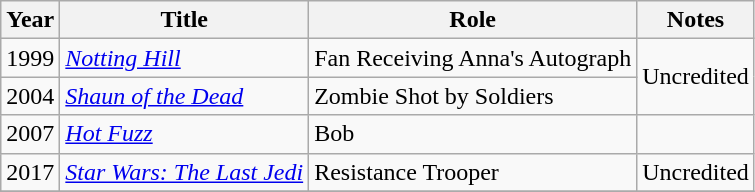<table class="wikitable">
<tr>
<th>Year</th>
<th>Title</th>
<th>Role</th>
<th>Notes</th>
</tr>
<tr>
<td>1999</td>
<td><em><a href='#'>Notting Hill</a></em></td>
<td>Fan Receiving Anna's Autograph</td>
<td rowspan=2>Uncredited</td>
</tr>
<tr>
<td>2004</td>
<td><em><a href='#'>Shaun of the Dead</a></em></td>
<td>Zombie Shot by Soldiers</td>
</tr>
<tr>
<td>2007</td>
<td><em><a href='#'>Hot Fuzz</a></em></td>
<td>Bob</td>
<td></td>
</tr>
<tr>
<td>2017</td>
<td><em><a href='#'>Star Wars: The Last Jedi</a></em></td>
<td>Resistance Trooper</td>
<td>Uncredited</td>
</tr>
<tr>
</tr>
</table>
